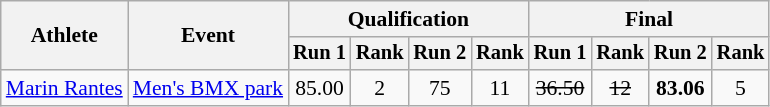<table class="wikitable" style="font-size:90%">
<tr>
<th rowspan="2">Athlete</th>
<th rowspan="2">Event</th>
<th colspan="4">Qualification</th>
<th colspan="4">Final</th>
</tr>
<tr style="font-size:95%">
<th>Run 1</th>
<th>Rank</th>
<th>Run 2</th>
<th>Rank</th>
<th>Run 1</th>
<th>Rank</th>
<th>Run 2</th>
<th>Rank</th>
</tr>
<tr align="center">
<td align="left"><a href='#'>Marin Rantes</a></td>
<td align="left"><a href='#'>Men's BMX park</a></td>
<td>85.00</td>
<td>2</td>
<td>75</td>
<td>11</td>
<td><s>36.50</s></td>
<td><s>12</s></td>
<td><strong>83.06</strong></td>
<td>5</td>
</tr>
</table>
